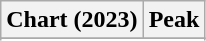<table class="wikitable sortable plainrowheaders" style="text-align:center">
<tr>
<th scope="col">Chart (2023)</th>
<th scope="col">Peak</th>
</tr>
<tr>
</tr>
<tr>
</tr>
</table>
